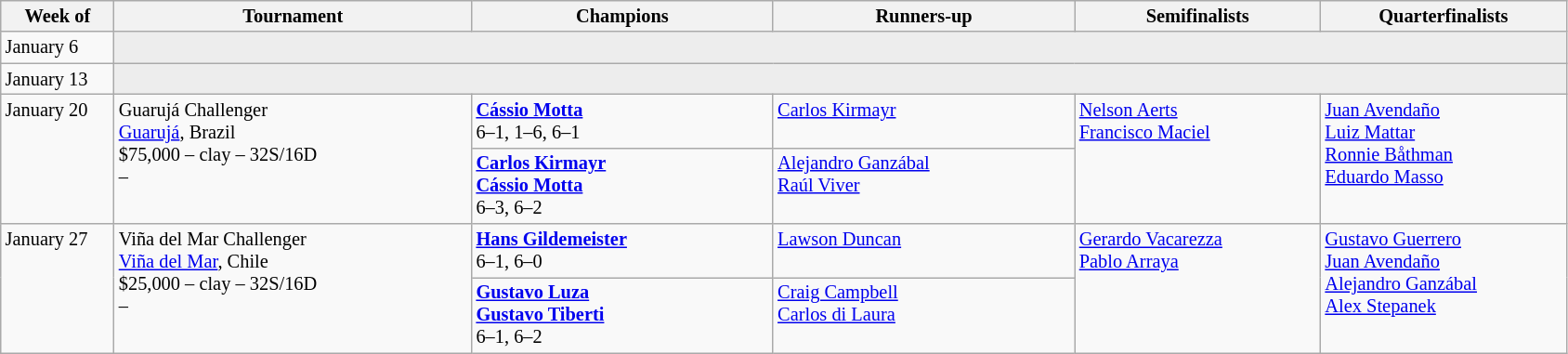<table class="wikitable" style="font-size:85%;">
<tr>
<th width="75">Week of</th>
<th width="250">Tournament</th>
<th width="210">Champions</th>
<th width="210">Runners-up</th>
<th width="170">Semifinalists</th>
<th width="170">Quarterfinalists</th>
</tr>
<tr valign="top">
<td rowspan="1">January 6</td>
<td colspan="5" bgcolor="#ededed"></td>
</tr>
<tr valign="top">
<td rowspan="1">January 13</td>
<td colspan="5" bgcolor="#ededed"></td>
</tr>
<tr valign="top">
<td rowspan="2">January 20</td>
<td rowspan="2">Guarujá Challenger<br> <a href='#'>Guarujá</a>, Brazil<br>$75,000 – clay – 32S/16D<br>  – </td>
<td> <strong><a href='#'>Cássio Motta</a></strong> <br>6–1, 1–6, 6–1</td>
<td> <a href='#'>Carlos Kirmayr</a></td>
<td rowspan="2"> <a href='#'>Nelson Aerts</a> <br>  <a href='#'>Francisco Maciel</a></td>
<td rowspan="2"> <a href='#'>Juan Avendaño</a> <br> <a href='#'>Luiz Mattar</a> <br> <a href='#'>Ronnie Båthman</a> <br>  <a href='#'>Eduardo Masso</a></td>
</tr>
<tr valign="top">
<td> <strong><a href='#'>Carlos Kirmayr</a></strong> <br> <strong><a href='#'>Cássio Motta</a></strong><br>6–3, 6–2</td>
<td> <a href='#'>Alejandro Ganzábal</a><br>  <a href='#'>Raúl Viver</a></td>
</tr>
<tr valign="top">
<td rowspan="2">January 27</td>
<td rowspan="2">Viña del Mar Challenger<br> <a href='#'>Viña del Mar</a>, Chile<br>$25,000 – clay – 32S/16D<br>  – </td>
<td> <strong><a href='#'>Hans Gildemeister</a></strong> <br>6–1, 6–0</td>
<td> <a href='#'>Lawson Duncan</a></td>
<td rowspan="2"> <a href='#'>Gerardo Vacarezza</a> <br>  <a href='#'>Pablo Arraya</a></td>
<td rowspan="2"> <a href='#'>Gustavo Guerrero</a> <br> <a href='#'>Juan Avendaño</a> <br> <a href='#'>Alejandro Ganzábal</a> <br>  <a href='#'>Alex Stepanek</a></td>
</tr>
<tr valign="top">
<td> <strong><a href='#'>Gustavo Luza</a></strong> <br> <strong><a href='#'>Gustavo Tiberti</a></strong><br>6–1, 6–2</td>
<td> <a href='#'>Craig Campbell</a> <br>  <a href='#'>Carlos di Laura</a></td>
</tr>
</table>
